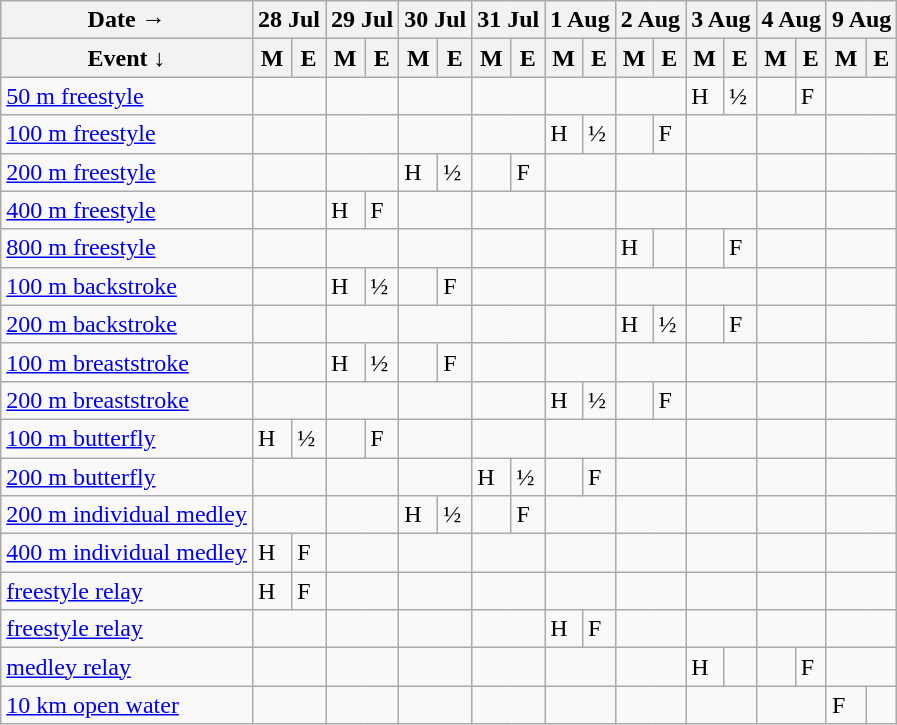<table class="wikitable olympic-schedule swimming">
<tr>
<th>Date →</th>
<th colspan="2">28 Jul</th>
<th colspan="2">29 Jul</th>
<th colspan="2">30 Jul</th>
<th colspan="2">31 Jul</th>
<th colspan="2">1 Aug</th>
<th colspan="2">2 Aug</th>
<th colspan="2">3 Aug</th>
<th colspan="2">4 Aug</th>
<th colspan="2">9 Aug</th>
</tr>
<tr>
<th>Event ↓</th>
<th>M</th>
<th>E</th>
<th>M</th>
<th>E</th>
<th>M</th>
<th>E</th>
<th>M</th>
<th>E</th>
<th>M</th>
<th>E</th>
<th>M</th>
<th>E</th>
<th>M</th>
<th>E</th>
<th>M</th>
<th>E</th>
<th>M</th>
<th>E</th>
</tr>
<tr>
<td class="event"><a href='#'>50 m freestyle</a></td>
<td colspan=2></td>
<td colspan=2></td>
<td colspan=2></td>
<td colspan=2></td>
<td colspan=2></td>
<td colspan=2></td>
<td class="heats">H</td>
<td class="semifinals">½</td>
<td></td>
<td class="final">F</td>
<td colspan=2></td>
</tr>
<tr>
<td class="event"><a href='#'>100 m freestyle</a></td>
<td colspan=2></td>
<td colspan=2></td>
<td colspan=2></td>
<td colspan=2></td>
<td class="heats">H</td>
<td class="semifinals">½</td>
<td></td>
<td class="final">F</td>
<td colspan=2></td>
<td colspan=2></td>
<td colspan=2></td>
</tr>
<tr>
<td class="event"><a href='#'>200 m freestyle</a></td>
<td colspan=2></td>
<td colspan=2></td>
<td class="heats">H</td>
<td class="semifinals">½</td>
<td></td>
<td class="final">F</td>
<td colspan=2></td>
<td colspan=2></td>
<td colspan=2></td>
<td colspan=2></td>
<td colspan=2></td>
</tr>
<tr>
<td class="event"><a href='#'>400 m freestyle</a></td>
<td colspan=2></td>
<td class="heats">H</td>
<td class="final">F</td>
<td colspan=2></td>
<td colspan=2></td>
<td colspan=2></td>
<td colspan=2></td>
<td colspan=2></td>
<td colspan=2></td>
<td colspan=2></td>
</tr>
<tr>
<td class="event"><a href='#'>800 m freestyle</a></td>
<td colspan=2></td>
<td colspan=2></td>
<td colspan=2></td>
<td colspan=2></td>
<td colspan=2></td>
<td class="heats">H</td>
<td></td>
<td></td>
<td class="final">F</td>
<td colspan=2></td>
<td colspan=2></td>
</tr>
<tr>
<td class="event"><a href='#'>100 m backstroke</a></td>
<td colspan=2></td>
<td class="heats">H</td>
<td class="semifinals">½</td>
<td></td>
<td class="final">F</td>
<td colspan=2></td>
<td colspan=2></td>
<td colspan=2></td>
<td colspan=2></td>
<td colspan=2></td>
<td colspan=2></td>
</tr>
<tr>
<td class="event"><a href='#'>200 m backstroke</a></td>
<td colspan=2></td>
<td colspan=2></td>
<td colspan=2></td>
<td colspan=2></td>
<td colspan=2></td>
<td class="heats">H</td>
<td class="semifinals">½</td>
<td></td>
<td class="final">F</td>
<td colspan=2></td>
<td colspan=2></td>
</tr>
<tr>
<td class="event"><a href='#'>100 m breaststroke</a></td>
<td colspan=2></td>
<td class="heats">H</td>
<td class="semifinals">½</td>
<td></td>
<td class="final">F</td>
<td colspan=2></td>
<td colspan=2></td>
<td colspan=2></td>
<td colspan=2></td>
<td colspan=2></td>
<td colspan=2></td>
</tr>
<tr>
<td class="event"><a href='#'>200 m breaststroke</a></td>
<td colspan=2></td>
<td colspan=2></td>
<td colspan=2></td>
<td colspan=2></td>
<td class="heats">H</td>
<td class="semifinals">½</td>
<td></td>
<td class="final">F</td>
<td colspan=2></td>
<td colspan=2></td>
<td colspan=2></td>
</tr>
<tr>
<td class="event"><a href='#'>100 m butterfly</a></td>
<td class="heats">H</td>
<td class="semifinals">½</td>
<td></td>
<td class="final">F</td>
<td colspan=2></td>
<td colspan=2></td>
<td colspan=2></td>
<td colspan=2></td>
<td colspan=2></td>
<td colspan=2></td>
<td colspan=2></td>
</tr>
<tr>
<td class="event"><a href='#'>200 m butterfly</a></td>
<td colspan=2></td>
<td colspan=2></td>
<td colspan=2></td>
<td class="heats">H</td>
<td class="semifinals">½</td>
<td></td>
<td class="final">F</td>
<td colspan=2></td>
<td colspan=2></td>
<td colspan=2></td>
<td colspan=2></td>
</tr>
<tr>
<td class="event"><a href='#'>200 m individual medley</a></td>
<td colspan=2></td>
<td colspan=2></td>
<td class="heats">H</td>
<td class="semifinals">½</td>
<td></td>
<td class="final">F</td>
<td colspan=2></td>
<td colspan=2></td>
<td colspan=2></td>
<td colspan=2></td>
<td colspan=2></td>
</tr>
<tr>
<td class="event"><a href='#'>400 m individual medley</a></td>
<td class="heats">H</td>
<td class="final">F</td>
<td colspan=2></td>
<td colspan=2></td>
<td colspan=2></td>
<td colspan=2></td>
<td colspan=2></td>
<td colspan=2></td>
<td colspan=2></td>
<td colspan=2></td>
</tr>
<tr>
<td class="event"><a href='#'> freestyle relay</a></td>
<td class="heats">H</td>
<td class="final">F</td>
<td colspan=2></td>
<td colspan=2></td>
<td colspan=2></td>
<td colspan=2></td>
<td colspan=2></td>
<td colspan=2></td>
<td colspan=2></td>
<td colspan=2></td>
</tr>
<tr>
<td class="event"><a href='#'> freestyle relay</a></td>
<td colspan=2></td>
<td colspan=2></td>
<td colspan=2></td>
<td colspan=2></td>
<td class="heats">H</td>
<td class="final">F</td>
<td colspan=2></td>
<td colspan=2></td>
<td colspan=2></td>
<td colspan=2></td>
</tr>
<tr>
<td class="event"><a href='#'> medley relay</a></td>
<td colspan=2></td>
<td colspan=2></td>
<td colspan=2></td>
<td colspan=2></td>
<td colspan=2></td>
<td colspan=2></td>
<td class="heats">H</td>
<td></td>
<td></td>
<td class="final">F</td>
<td colspan=2></td>
</tr>
<tr>
<td class="event"><a href='#'>10 km open water</a></td>
<td colspan=2></td>
<td colspan=2></td>
<td colspan=2></td>
<td colspan=2></td>
<td colspan=2></td>
<td colspan=2></td>
<td colspan=2></td>
<td colspan=2></td>
<td class="final">F</td>
<td></td>
</tr>
</table>
